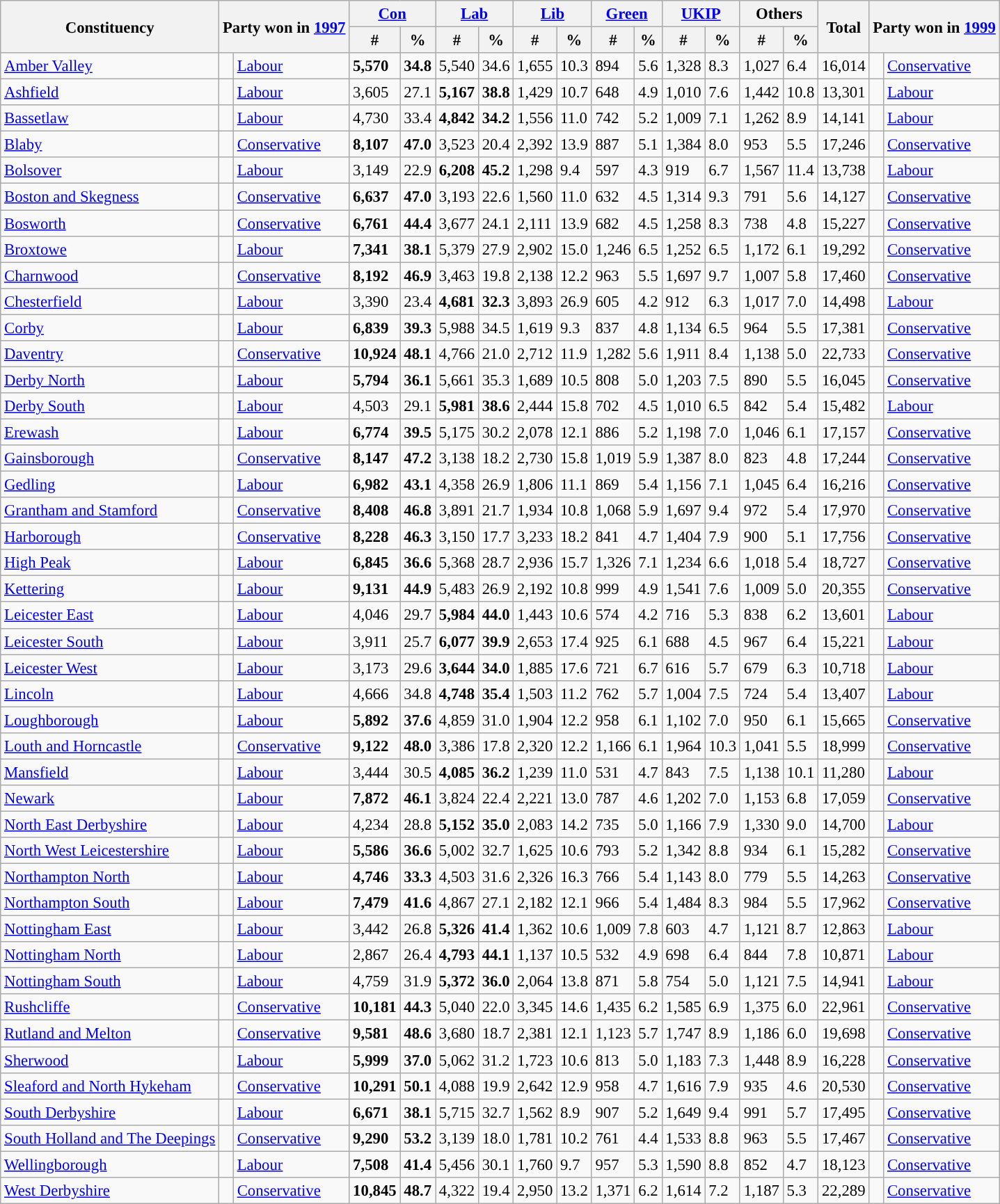<table class="wikitable sortable" style="font-size: 95%;">
<tr>
<th rowspan="2">Constituency</th>
<th colspan="2" rowspan="2">Party won in <a href='#'>1997</a></th>
<th colspan="2"><a href='#'>Con</a></th>
<th colspan="2"><a href='#'>Lab</a></th>
<th colspan="2"><a href='#'>Lib</a></th>
<th colspan="2"><a href='#'>Green</a></th>
<th colspan="2"><a href='#'>UKIP</a></th>
<th colspan="2">Others</th>
<th rowspan="2">Total</th>
<th colspan="2" rowspan="2">Party won in <a href='#'>1999</a></th>
</tr>
<tr>
<th>#</th>
<th>%</th>
<th>#</th>
<th>%</th>
<th>#</th>
<th>%</th>
<th>#</th>
<th>%</th>
<th>#</th>
<th>%</th>
<th>#</th>
<th>%</th>
</tr>
<tr>
<td><a href='#'>Amber Valley</a></td>
<td style="color:inherit;background:"> </td>
<td><a href='#'>Labour</a></td>
<td><strong>5,570</strong></td>
<td><strong>34.8</strong></td>
<td>5,540</td>
<td>34.6</td>
<td>1,655</td>
<td>10.3</td>
<td>894</td>
<td>5.6</td>
<td>1,328</td>
<td>8.3</td>
<td>1,027</td>
<td>6.4</td>
<td>16,014</td>
<td style="color:inherit;background:"> </td>
<td><a href='#'>Conservative</a></td>
</tr>
<tr>
<td><a href='#'>Ashfield</a></td>
<td style="color:inherit;background:"> </td>
<td><a href='#'>Labour</a></td>
<td>3,605</td>
<td>27.1</td>
<td><strong>5,167</strong></td>
<td><strong>38.8</strong></td>
<td>1,429</td>
<td>10.7</td>
<td>648</td>
<td>4.9</td>
<td>1,010</td>
<td>7.6</td>
<td>1,442</td>
<td>10.8</td>
<td>13,301</td>
<td style="color:inherit;background:"> </td>
<td><a href='#'>Labour</a></td>
</tr>
<tr>
<td><a href='#'>Bassetlaw</a></td>
<td style="color:inherit;background:"> </td>
<td><a href='#'>Labour</a></td>
<td>4,730</td>
<td>33.4</td>
<td><strong>4,842</strong></td>
<td><strong>34.2</strong></td>
<td>1,556</td>
<td>11.0</td>
<td>742</td>
<td>5.2</td>
<td>1,009</td>
<td>7.1</td>
<td>1,262</td>
<td>8.9</td>
<td>14,141</td>
<td style="color:inherit;background:"> </td>
<td><a href='#'>Labour</a></td>
</tr>
<tr>
<td><a href='#'>Blaby</a></td>
<td style="color:inherit;background:"> </td>
<td><a href='#'>Conservative</a></td>
<td><strong>8,107</strong></td>
<td><strong>47.0</strong></td>
<td>3,523</td>
<td>20.4</td>
<td>2,392</td>
<td>13.9</td>
<td>887</td>
<td>5.1</td>
<td>1,384</td>
<td>8.0</td>
<td>953</td>
<td>5.5</td>
<td>17,246</td>
<td style="color:inherit;background:"> </td>
<td><a href='#'>Conservative</a></td>
</tr>
<tr>
<td><a href='#'>Bolsover</a></td>
<td style="color:inherit;background:"> </td>
<td><a href='#'>Labour</a></td>
<td>3,149</td>
<td>22.9</td>
<td><strong>6,208</strong></td>
<td><strong>45.2</strong></td>
<td>1,298</td>
<td>9.4</td>
<td>597</td>
<td>4.3</td>
<td>919</td>
<td>6.7</td>
<td>1,567</td>
<td>11.4</td>
<td>13,738</td>
<td style="color:inherit;background:"> </td>
<td><a href='#'>Labour</a></td>
</tr>
<tr>
<td><a href='#'>Boston and Skegness</a></td>
<td style="color:inherit;background:"> </td>
<td><a href='#'>Conservative</a></td>
<td><strong>6,637</strong></td>
<td><strong>47.0</strong></td>
<td>3,193</td>
<td>22.6</td>
<td>1,560</td>
<td>11.0</td>
<td>632</td>
<td>4.5</td>
<td>1,314</td>
<td>9.3</td>
<td>791</td>
<td>5.6</td>
<td>14,127</td>
<td style="color:inherit;background:"> </td>
<td><a href='#'>Conservative</a></td>
</tr>
<tr>
<td><a href='#'>Bosworth</a></td>
<td style="color:inherit;background:"> </td>
<td><a href='#'>Conservative</a></td>
<td><strong>6,761</strong></td>
<td><strong>44.4</strong></td>
<td>3,677</td>
<td>24.1</td>
<td>2,111</td>
<td>13.9</td>
<td>682</td>
<td>4.5</td>
<td>1,258</td>
<td>8.3</td>
<td>738</td>
<td>4.8</td>
<td>15,227</td>
<td style="color:inherit;background:"> </td>
<td><a href='#'>Conservative</a></td>
</tr>
<tr>
<td><a href='#'>Broxtowe</a></td>
<td style="color:inherit;background:"> </td>
<td><a href='#'>Labour</a></td>
<td><strong>7,341</strong></td>
<td><strong>38.1</strong></td>
<td>5,379</td>
<td>27.9</td>
<td>2,902</td>
<td>15.0</td>
<td>1,246</td>
<td>6.5</td>
<td>1,252</td>
<td>6.5</td>
<td>1,172</td>
<td>6.1</td>
<td>19,292</td>
<td style="color:inherit;background:"> </td>
<td><a href='#'>Conservative</a></td>
</tr>
<tr>
<td><a href='#'>Charnwood</a></td>
<td style="color:inherit;background:"> </td>
<td><a href='#'>Conservative</a></td>
<td><strong>8,192</strong></td>
<td><strong>46.9</strong></td>
<td>3,463</td>
<td>19.8</td>
<td>2,138</td>
<td>12.2</td>
<td>963</td>
<td>5.5</td>
<td>1,697</td>
<td>9.7</td>
<td>1,007</td>
<td>5.8</td>
<td>17,460</td>
<td style="color:inherit;background:"> </td>
<td><a href='#'>Conservative</a></td>
</tr>
<tr>
<td><a href='#'>Chesterfield</a></td>
<td style="color:inherit;background:"> </td>
<td><a href='#'>Labour</a></td>
<td>3,390</td>
<td>23.4</td>
<td><strong>4,681</strong></td>
<td><strong>32.3</strong></td>
<td>3,893</td>
<td>26.9</td>
<td>605</td>
<td>4.2</td>
<td>912</td>
<td>6.3</td>
<td>1,017</td>
<td>7.0</td>
<td>14,498</td>
<td style="color:inherit;background:"> </td>
<td><a href='#'>Labour</a></td>
</tr>
<tr>
<td><a href='#'>Corby</a></td>
<td style="color:inherit;background:"> </td>
<td><a href='#'>Labour</a></td>
<td><strong>6,839</strong></td>
<td><strong>39.3</strong></td>
<td>5,988</td>
<td>34.5</td>
<td>1,619</td>
<td>9.3</td>
<td>837</td>
<td>4.8</td>
<td>1,134</td>
<td>6.5</td>
<td>964</td>
<td>5.5</td>
<td>17,381</td>
<td style="color:inherit;background:"> </td>
<td><a href='#'>Conservative</a></td>
</tr>
<tr>
<td><a href='#'>Daventry</a></td>
<td style="color:inherit;background:"> </td>
<td><a href='#'>Conservative</a></td>
<td><strong>10,924</strong></td>
<td><strong>48.1</strong></td>
<td>4,766</td>
<td>21.0</td>
<td>2,712</td>
<td>11.9</td>
<td>1,282</td>
<td>5.6</td>
<td>1,911</td>
<td>8.4</td>
<td>1,138</td>
<td>5.0</td>
<td>22,733</td>
<td style="color:inherit;background:"> </td>
<td><a href='#'>Conservative</a></td>
</tr>
<tr>
<td><a href='#'>Derby North</a></td>
<td style="color:inherit;background:"> </td>
<td><a href='#'>Labour</a></td>
<td><strong>5,794</strong></td>
<td><strong>36.1</strong></td>
<td>5,661</td>
<td>35.3</td>
<td>1,689</td>
<td>10.5</td>
<td>808</td>
<td>5.0</td>
<td>1,203</td>
<td>7.5</td>
<td>890</td>
<td>5.5</td>
<td>16,045</td>
<td style="color:inherit;background:"> </td>
<td><a href='#'>Conservative</a></td>
</tr>
<tr>
<td><a href='#'>Derby South</a></td>
<td style="color:inherit;background:"> </td>
<td><a href='#'>Labour</a></td>
<td>4,503</td>
<td>29.1</td>
<td><strong>5,981</strong></td>
<td><strong>38.6</strong></td>
<td>2,444</td>
<td>15.8</td>
<td>702</td>
<td>4.5</td>
<td>1,010</td>
<td>6.5</td>
<td>842</td>
<td>5.4</td>
<td>15,482</td>
<td style="color:inherit;background:"> </td>
<td><a href='#'>Labour</a></td>
</tr>
<tr>
<td><a href='#'>Erewash</a></td>
<td style="color:inherit;background:"> </td>
<td><a href='#'>Labour</a></td>
<td><strong>6,774</strong></td>
<td><strong>39.5</strong></td>
<td>5,175</td>
<td>30.2</td>
<td>2,078</td>
<td>12.1</td>
<td>886</td>
<td>5.2</td>
<td>1,198</td>
<td>7.0</td>
<td>1,046</td>
<td>6.1</td>
<td>17,157</td>
<td style="color:inherit;background:"> </td>
<td><a href='#'>Conservative</a></td>
</tr>
<tr>
<td><a href='#'>Gainsborough</a></td>
<td style="color:inherit;background:"> </td>
<td><a href='#'>Conservative</a></td>
<td><strong>8,147</strong></td>
<td><strong>47.2</strong></td>
<td>3,138</td>
<td>18.2</td>
<td>2,730</td>
<td>15.8</td>
<td>1,019</td>
<td>5.9</td>
<td>1,387</td>
<td>8.0</td>
<td>823</td>
<td>4.8</td>
<td>17,244</td>
<td style="color:inherit;background:"> </td>
<td><a href='#'>Conservative</a></td>
</tr>
<tr>
<td><a href='#'>Gedling</a></td>
<td style="color:inherit;background:"> </td>
<td><a href='#'>Labour</a></td>
<td><strong>6,982</strong></td>
<td><strong>43.1</strong></td>
<td>4,358</td>
<td>26.9</td>
<td>1,806</td>
<td>11.1</td>
<td>869</td>
<td>5.4</td>
<td>1,156</td>
<td>7.1</td>
<td>1,045</td>
<td>6.4</td>
<td>16,216</td>
<td style="color:inherit;background:"> </td>
<td><a href='#'>Conservative</a></td>
</tr>
<tr>
<td><a href='#'>Grantham and Stamford</a></td>
<td style="color:inherit;background:"> </td>
<td><a href='#'>Conservative</a></td>
<td><strong>8,408</strong></td>
<td><strong>46.8</strong></td>
<td>3,891</td>
<td>21.7</td>
<td>1,934</td>
<td>10.8</td>
<td>1,068</td>
<td>5.9</td>
<td>1,697</td>
<td>9.4</td>
<td>972</td>
<td>5.4</td>
<td>17,970</td>
<td style="color:inherit;background:"> </td>
<td><a href='#'>Conservative</a></td>
</tr>
<tr>
<td><a href='#'>Harborough</a></td>
<td style="color:inherit;background:"> </td>
<td><a href='#'>Conservative</a></td>
<td><strong>8,228</strong></td>
<td><strong>46.3</strong></td>
<td>3,150</td>
<td>17.7</td>
<td>3,233</td>
<td>18.2</td>
<td>841</td>
<td>4.7</td>
<td>1,404</td>
<td>7.9</td>
<td>900</td>
<td>5.1</td>
<td>17,756</td>
<td style="color:inherit;background:"> </td>
<td><a href='#'>Conservative</a></td>
</tr>
<tr>
<td><a href='#'>High Peak</a></td>
<td style="color:inherit;background:"> </td>
<td><a href='#'>Labour</a></td>
<td><strong>6,845</strong></td>
<td><strong>36.6</strong></td>
<td>5,368</td>
<td>28.7</td>
<td>2,936</td>
<td>15.7</td>
<td>1,326</td>
<td>7.1</td>
<td>1,234</td>
<td>6.6</td>
<td>1,018</td>
<td>5.4</td>
<td>18,727</td>
<td style="color:inherit;background:"> </td>
<td><a href='#'>Conservative</a></td>
</tr>
<tr>
<td><a href='#'>Kettering</a></td>
<td style="color:inherit;background:"> </td>
<td><a href='#'>Labour</a></td>
<td><strong>9,131</strong></td>
<td><strong>44.9</strong></td>
<td>5,483</td>
<td>26.9</td>
<td>2,192</td>
<td>10.8</td>
<td>999</td>
<td>4.9</td>
<td>1,541</td>
<td>7.6</td>
<td>1,009</td>
<td>5.0</td>
<td>20,355</td>
<td style="color:inherit;background:"> </td>
<td><a href='#'>Conservative</a></td>
</tr>
<tr>
<td><a href='#'>Leicester East</a></td>
<td style="color:inherit;background:"> </td>
<td><a href='#'>Labour</a></td>
<td>4,046</td>
<td>29.7</td>
<td><strong>5,984</strong></td>
<td><strong>44.0</strong></td>
<td>1,443</td>
<td>10.6</td>
<td>574</td>
<td>4.2</td>
<td>716</td>
<td>5.3</td>
<td>838</td>
<td>6.2</td>
<td>13,601</td>
<td style="color:inherit;background:"> </td>
<td><a href='#'>Labour</a></td>
</tr>
<tr>
<td><a href='#'>Leicester South</a></td>
<td style="color:inherit;background:"> </td>
<td><a href='#'>Labour</a></td>
<td>3,911</td>
<td>25.7</td>
<td><strong>6,077</strong></td>
<td><strong>39.9</strong></td>
<td>2,653</td>
<td>17.4</td>
<td>925</td>
<td>6.1</td>
<td>688</td>
<td>4.5</td>
<td>967</td>
<td>6.4</td>
<td>15,221</td>
<td style="color:inherit;background:"> </td>
<td><a href='#'>Labour</a></td>
</tr>
<tr>
<td><a href='#'>Leicester West</a></td>
<td style="color:inherit;background:"> </td>
<td><a href='#'>Labour</a></td>
<td>3,173</td>
<td>29.6</td>
<td><strong>3,644</strong></td>
<td><strong>34.0</strong></td>
<td>1,885</td>
<td>17.6</td>
<td>721</td>
<td>6.7</td>
<td>616</td>
<td>5.7</td>
<td>679</td>
<td>6.3</td>
<td>10,718</td>
<td style="color:inherit;background:"> </td>
<td><a href='#'>Labour</a></td>
</tr>
<tr>
<td><a href='#'>Lincoln</a></td>
<td style="color:inherit;background:"> </td>
<td><a href='#'>Labour</a></td>
<td>4,666</td>
<td>34.8</td>
<td><strong>4,748</strong></td>
<td><strong>35.4</strong></td>
<td>1,503</td>
<td>11.2</td>
<td>762</td>
<td>5.7</td>
<td>1,004</td>
<td>7.5</td>
<td>724</td>
<td>5.4</td>
<td>13,407</td>
<td style="color:inherit;background:"> </td>
<td><a href='#'>Labour</a></td>
</tr>
<tr>
<td><a href='#'>Loughborough</a></td>
<td style="color:inherit;background:"> </td>
<td><a href='#'>Labour</a></td>
<td><strong>5,892</strong></td>
<td><strong>37.6</strong></td>
<td>4,859</td>
<td>31.0</td>
<td>1,904</td>
<td>12.2</td>
<td>958</td>
<td>6.1</td>
<td>1,102</td>
<td>7.0</td>
<td>950</td>
<td>6.1</td>
<td>15,665</td>
<td style="color:inherit;background:"> </td>
<td><a href='#'>Conservative</a></td>
</tr>
<tr>
<td><a href='#'>Louth and Horncastle</a></td>
<td style="color:inherit;background:"> </td>
<td><a href='#'>Conservative</a></td>
<td><strong>9,122</strong></td>
<td><strong>48.0</strong></td>
<td>3,386</td>
<td>17.8</td>
<td>2,320</td>
<td>12.2</td>
<td>1,166</td>
<td>6.1</td>
<td>1,964</td>
<td>10.3</td>
<td>1,041</td>
<td>5.5</td>
<td>18,999</td>
<td style="color:inherit;background:"> </td>
<td><a href='#'>Conservative</a></td>
</tr>
<tr>
<td><a href='#'>Mansfield</a></td>
<td style="color:inherit;background:"> </td>
<td><a href='#'>Labour</a></td>
<td>3,444</td>
<td>30.5</td>
<td><strong>4,085</strong></td>
<td><strong>36.2</strong></td>
<td>1,239</td>
<td>11.0</td>
<td>531</td>
<td>4.7</td>
<td>843</td>
<td>7.5</td>
<td>1,138</td>
<td>10.1</td>
<td>11,280</td>
<td style="color:inherit;background:"> </td>
<td><a href='#'>Labour</a></td>
</tr>
<tr>
<td><a href='#'>Newark</a></td>
<td style="color:inherit;background:"> </td>
<td><a href='#'>Labour</a></td>
<td><strong>7,872</strong></td>
<td><strong>46.1</strong></td>
<td>3,824</td>
<td>22.4</td>
<td>2,221</td>
<td>13.0</td>
<td>787</td>
<td>4.6</td>
<td>1,202</td>
<td>7.0</td>
<td>1,153</td>
<td>6.8</td>
<td>17,059</td>
<td style="color:inherit;background:"> </td>
<td><a href='#'>Conservative</a></td>
</tr>
<tr>
<td><a href='#'>North East Derbyshire</a></td>
<td style="color:inherit;background:"> </td>
<td><a href='#'>Labour</a></td>
<td>4,234</td>
<td>28.8</td>
<td><strong>5,152</strong></td>
<td><strong>35.0</strong></td>
<td>2,083</td>
<td>14.2</td>
<td>735</td>
<td>5.0</td>
<td>1,166</td>
<td>7.9</td>
<td>1,330</td>
<td>9.0</td>
<td>14,700</td>
<td style="color:inherit;background:"> </td>
<td><a href='#'>Labour</a></td>
</tr>
<tr>
<td><a href='#'>North West Leicestershire</a></td>
<td style="color:inherit;background:"> </td>
<td><a href='#'>Labour</a></td>
<td><strong>5,586</strong></td>
<td><strong>36.6</strong></td>
<td>5,002</td>
<td>32.7</td>
<td>1,625</td>
<td>10.6</td>
<td>793</td>
<td>5.2</td>
<td>1,342</td>
<td>8.8</td>
<td>934</td>
<td>6.1</td>
<td>15,282</td>
<td style="color:inherit;background:"> </td>
<td><a href='#'>Conservative</a></td>
</tr>
<tr>
<td><a href='#'>Northampton North</a></td>
<td style="color:inherit;background:"> </td>
<td><a href='#'>Labour</a></td>
<td><strong>4,746</strong></td>
<td><strong>33.3</strong></td>
<td>4,503</td>
<td>31.6</td>
<td>2,326</td>
<td>16.3</td>
<td>766</td>
<td>5.4</td>
<td>1,143</td>
<td>8.0</td>
<td>779</td>
<td>5.5</td>
<td>14,263</td>
<td style="color:inherit;background:"> </td>
<td><a href='#'>Conservative</a></td>
</tr>
<tr>
<td><a href='#'>Northampton South</a></td>
<td style="color:inherit;background:"> </td>
<td><a href='#'>Labour</a></td>
<td><strong>7,479</strong></td>
<td><strong>41.6</strong></td>
<td>4,867</td>
<td>27.1</td>
<td>2,182</td>
<td>12.1</td>
<td>966</td>
<td>5.4</td>
<td>1,484</td>
<td>8.3</td>
<td>984</td>
<td>5.5</td>
<td>17,962</td>
<td style="color:inherit;background:"> </td>
<td><a href='#'>Conservative</a></td>
</tr>
<tr>
<td><a href='#'>Nottingham East</a></td>
<td style="color:inherit;background:"> </td>
<td><a href='#'>Labour</a></td>
<td>3,442</td>
<td>26.8</td>
<td><strong>5,326</strong></td>
<td><strong>41.4</strong></td>
<td>1,362</td>
<td>10.6</td>
<td>1,009</td>
<td>7.8</td>
<td>603</td>
<td>4.7</td>
<td>1,121</td>
<td>8.7</td>
<td>12,863</td>
<td style="color:inherit;background:"> </td>
<td><a href='#'>Labour</a></td>
</tr>
<tr>
<td><a href='#'>Nottingham North</a></td>
<td style="color:inherit;background:"> </td>
<td><a href='#'>Labour</a></td>
<td>2,867</td>
<td>26.4</td>
<td><strong>4,793</strong></td>
<td><strong>44.1</strong></td>
<td>1,137</td>
<td>10.5</td>
<td>532</td>
<td>4.9</td>
<td>698</td>
<td>6.4</td>
<td>844</td>
<td>7.8</td>
<td>10,871</td>
<td style="color:inherit;background:"> </td>
<td><a href='#'>Labour</a></td>
</tr>
<tr>
<td><a href='#'>Nottingham South</a></td>
<td style="color:inherit;background:"> </td>
<td><a href='#'>Labour</a></td>
<td>4,759</td>
<td>31.9</td>
<td><strong>5,372</strong></td>
<td><strong>36.0</strong></td>
<td>2,064</td>
<td>13.8</td>
<td>871</td>
<td>5.8</td>
<td>754</td>
<td>5.0</td>
<td>1,121</td>
<td>7.5</td>
<td>14,941</td>
<td style="color:inherit;background:"> </td>
<td><a href='#'>Labour</a></td>
</tr>
<tr>
<td><a href='#'>Rushcliffe</a></td>
<td style="color:inherit;background:"> </td>
<td><a href='#'>Conservative</a></td>
<td><strong>10,181</strong></td>
<td><strong>44.3</strong></td>
<td>5,040</td>
<td>22.0</td>
<td>3,345</td>
<td>14.6</td>
<td>1,435</td>
<td>6.2</td>
<td>1,585</td>
<td>6.9</td>
<td>1,375</td>
<td>6.0</td>
<td>22,961</td>
<td style="color:inherit;background:"> </td>
<td><a href='#'>Conservative</a></td>
</tr>
<tr>
<td><a href='#'>Rutland and Melton</a></td>
<td style="color:inherit;background:"> </td>
<td><a href='#'>Conservative</a></td>
<td><strong>9,581</strong></td>
<td><strong>48.6</strong></td>
<td>3,680</td>
<td>18.7</td>
<td>2,381</td>
<td>12.1</td>
<td>1,123</td>
<td>5.7</td>
<td>1,747</td>
<td>8.9</td>
<td>1,186</td>
<td>6.0</td>
<td>19,698</td>
<td style="color:inherit;background:"> </td>
<td><a href='#'>Conservative</a></td>
</tr>
<tr>
<td><a href='#'>Sherwood</a></td>
<td style="color:inherit;background:"> </td>
<td><a href='#'>Labour</a></td>
<td><strong>5,999</strong></td>
<td><strong>37.0</strong></td>
<td>5,062</td>
<td>31.2</td>
<td>1,723</td>
<td>10.6</td>
<td>813</td>
<td>5.0</td>
<td>1,183</td>
<td>7.3</td>
<td>1,448</td>
<td>8.9</td>
<td>16,228</td>
<td style="color:inherit;background:"> </td>
<td><a href='#'>Conservative</a></td>
</tr>
<tr>
<td><a href='#'>Sleaford and North Hykeham</a></td>
<td style="color:inherit;background:"> </td>
<td><a href='#'>Conservative</a></td>
<td><strong>10,291</strong></td>
<td><strong>50.1</strong></td>
<td>4,088</td>
<td>19.9</td>
<td>2,642</td>
<td>12.9</td>
<td>958</td>
<td>4.7</td>
<td>1,616</td>
<td>7.9</td>
<td>935</td>
<td>4.6</td>
<td>20,530</td>
<td style="color:inherit;background:"> </td>
<td><a href='#'>Conservative</a></td>
</tr>
<tr>
<td><a href='#'>South Derbyshire</a></td>
<td style="color:inherit;background:"> </td>
<td><a href='#'>Labour</a></td>
<td><strong>6,671</strong></td>
<td><strong>38.1</strong></td>
<td>5,715</td>
<td>32.7</td>
<td>1,562</td>
<td>8.9</td>
<td>907</td>
<td>5.2</td>
<td>1,649</td>
<td>9.4</td>
<td>991</td>
<td>5.7</td>
<td>17,495</td>
<td style="color:inherit;background:"> </td>
<td><a href='#'>Conservative</a></td>
</tr>
<tr>
<td><a href='#'>South Holland and The Deepings</a></td>
<td style="color:inherit;background:"> </td>
<td><a href='#'>Conservative</a></td>
<td><strong>9,290</strong></td>
<td><strong>53.2</strong></td>
<td>3,139</td>
<td>18.0</td>
<td>1,781</td>
<td>10.2</td>
<td>761</td>
<td>4.4</td>
<td>1,533</td>
<td>8.8</td>
<td>963</td>
<td>5.5</td>
<td>17,467</td>
<td style="color:inherit;background:"> </td>
<td><a href='#'>Conservative</a></td>
</tr>
<tr>
<td><a href='#'>Wellingborough</a></td>
<td style="color:inherit;background:"> </td>
<td><a href='#'>Labour</a></td>
<td><strong>7,508</strong></td>
<td><strong>41.4</strong></td>
<td>5,456</td>
<td>30.1</td>
<td>1,760</td>
<td>9.7</td>
<td>957</td>
<td>5.3</td>
<td>1,590</td>
<td>8.8</td>
<td>852</td>
<td>4.7</td>
<td>18,123</td>
<td style="color:inherit;background:"> </td>
<td><a href='#'>Conservative</a></td>
</tr>
<tr>
<td><a href='#'>West Derbyshire</a></td>
<td style="color:inherit;background:"> </td>
<td><a href='#'>Conservative</a></td>
<td><strong>10,845</strong></td>
<td><strong>48.7</strong></td>
<td>4,322</td>
<td>19.4</td>
<td>2,950</td>
<td>13.2</td>
<td>1,371</td>
<td>6.2</td>
<td>1,614</td>
<td>7.2</td>
<td>1,187</td>
<td>5.3</td>
<td>22,289</td>
<td style="color:inherit;background:"> </td>
<td><a href='#'>Conservative</a></td>
</tr>
</table>
